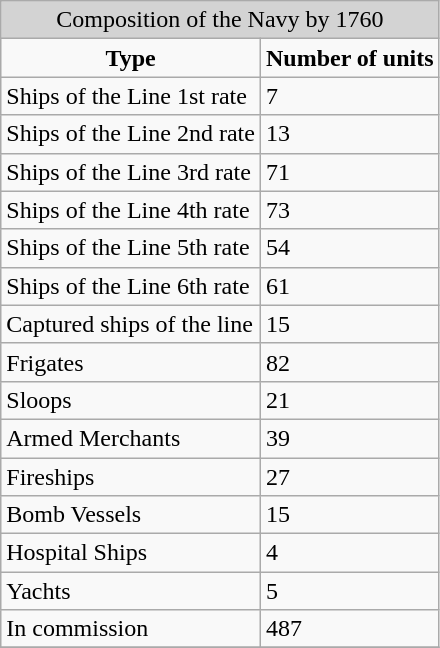<table class="wikitable" align="center" style="margin-left: 1em;" style="font-size: 80%;">
<tr>
<td colspan="2" align="center" cellspacing="0" style="background:lightgrey; color:black">Composition of the Navy by 1760</td>
</tr>
<tr>
<td align=center rowspan=1><strong>Type</strong></td>
<td align=center rowspan=1><strong>Number of units</strong> </td>
</tr>
<tr>
<td>Ships of the Line 1st rate</td>
<td>7</td>
</tr>
<tr>
<td>Ships of the Line 2nd rate</td>
<td>13</td>
</tr>
<tr>
<td>Ships of the Line 3rd rate</td>
<td>71</td>
</tr>
<tr>
<td>Ships of the Line 4th rate</td>
<td>73</td>
</tr>
<tr>
<td>Ships of the Line 5th rate</td>
<td>54</td>
</tr>
<tr>
<td>Ships of the Line 6th rate</td>
<td>61</td>
</tr>
<tr>
<td>Captured ships of the line</td>
<td>15</td>
</tr>
<tr>
<td>Frigates</td>
<td>82</td>
</tr>
<tr>
<td>Sloops</td>
<td>21</td>
</tr>
<tr>
<td>Armed Merchants</td>
<td>39</td>
</tr>
<tr>
<td>Fireships</td>
<td>27</td>
</tr>
<tr>
<td>Bomb Vessels</td>
<td>15</td>
</tr>
<tr>
<td>Hospital Ships</td>
<td>4</td>
</tr>
<tr>
<td>Yachts</td>
<td>5</td>
</tr>
<tr>
<td>In commission</td>
<td>487</td>
</tr>
<tr>
</tr>
</table>
